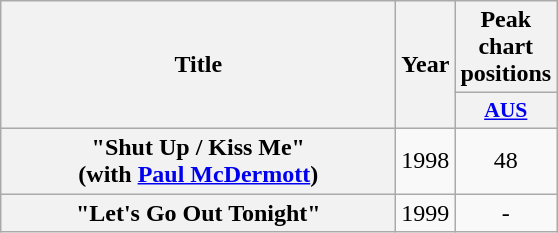<table class="wikitable plainrowheaders" style="text-align:center;" border="1">
<tr>
<th scope="col" rowspan="2" style="width:16em;">Title</th>
<th scope="col" rowspan="2">Year</th>
<th scope="col" colspan="1">Peak chart positions</th>
</tr>
<tr>
<th scope="col" style="width:3em;font-size:90%;"><a href='#'>AUS</a><br></th>
</tr>
<tr>
<th scope="row">"Shut Up / Kiss Me" <br> (with <a href='#'>Paul McDermott</a>)</th>
<td rowspan="1">1998</td>
<td>48</td>
</tr>
<tr>
<th scope="row">"Let's Go Out Tonight"</th>
<td rowspan="1">1999</td>
<td>-</td>
</tr>
</table>
